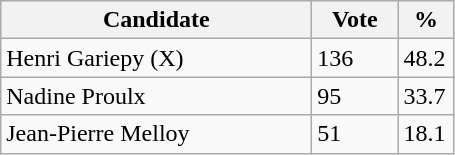<table class="wikitable">
<tr>
<th bgcolor="#DDDDFF" width="200px">Candidate</th>
<th bgcolor="#DDDDFF" width="50px">Vote</th>
<th bgcolor="#DDDDFF" width="30px">%</th>
</tr>
<tr>
<td>Henri Gariepy (X)</td>
<td>136</td>
<td>48.2</td>
</tr>
<tr>
<td>Nadine Proulx</td>
<td>95</td>
<td>33.7</td>
</tr>
<tr>
<td>Jean-Pierre Melloy</td>
<td>51</td>
<td>18.1</td>
</tr>
</table>
